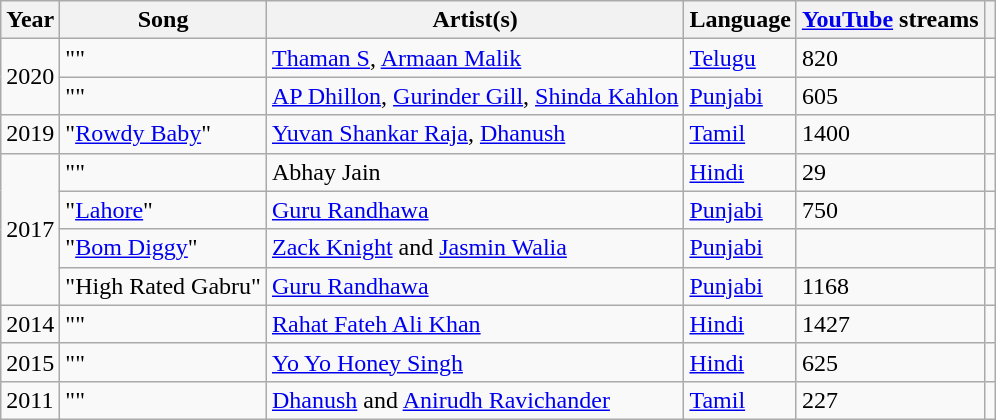<table class="wikitable sortable">
<tr>
<th scope="col">Year</th>
<th scope="col">Song</th>
<th scope="col">Artist(s)</th>
<th>Language</th>
<th scope="col"><a href='#'>YouTube</a> streams </th>
<th scope="col"></th>
</tr>
<tr>
<td rowspan="2">2020</td>
<td>""</td>
<td><a href='#'>Thaman S</a>, <a href='#'>Armaan Malik</a></td>
<td><a href='#'>Telugu</a></td>
<td>820</td>
<td></td>
</tr>
<tr>
<td>""</td>
<td><a href='#'>AP Dhillon</a>, <a href='#'>Gurinder Gill</a>, <a href='#'>Shinda Kahlon</a></td>
<td><a href='#'>Punjabi</a></td>
<td>605</td>
<td></td>
</tr>
<tr>
<td>2019</td>
<td>"<a href='#'>Rowdy Baby</a>"</td>
<td><a href='#'>Yuvan Shankar Raja</a>, <a href='#'>Dhanush</a></td>
<td><a href='#'>Tamil</a></td>
<td>1400</td>
<td></td>
</tr>
<tr>
<td rowspan="4">2017</td>
<td>""</td>
<td>Abhay Jain</td>
<td><a href='#'>Hindi</a></td>
<td>29</td>
<td></td>
</tr>
<tr>
<td>"<a href='#'>Lahore</a>"</td>
<td><a href='#'>Guru Randhawa</a></td>
<td><a href='#'>Punjabi</a></td>
<td>750</td>
<td></td>
</tr>
<tr>
<td>"<a href='#'>Bom Diggy</a>"</td>
<td><a href='#'>Zack Knight</a> and <a href='#'>Jasmin Walia</a></td>
<td><a href='#'>Punjabi</a></td>
<td></td>
<td></td>
</tr>
<tr>
<td>"High Rated Gabru"</td>
<td><a href='#'>Guru Randhawa</a></td>
<td><a href='#'>Punjabi</a></td>
<td>1168</td>
<td></td>
</tr>
<tr>
<td>2014</td>
<td>""</td>
<td><a href='#'>Rahat Fateh Ali Khan</a></td>
<td><a href='#'>Hindi</a></td>
<td>1427</td>
<td></td>
</tr>
<tr>
<td>2015</td>
<td>""</td>
<td><a href='#'>Yo Yo Honey Singh</a></td>
<td><a href='#'>Hindi</a></td>
<td>625</td>
<td></td>
</tr>
<tr>
<td>2011</td>
<td>""</td>
<td><a href='#'>Dhanush</a> and <a href='#'>Anirudh Ravichander</a></td>
<td><a href='#'>Tamil</a></td>
<td>227</td>
<td></td>
</tr>
</table>
